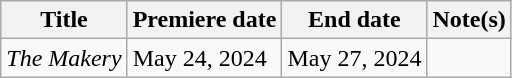<table class="wikitable sortable">
<tr>
<th>Title</th>
<th>Premiere date</th>
<th>End date</th>
<th>Note(s)</th>
</tr>
<tr>
<td><em>The Makery</em></td>
<td>May 24, 2024</td>
<td>May 27, 2024</td>
<td></td>
</tr>
</table>
